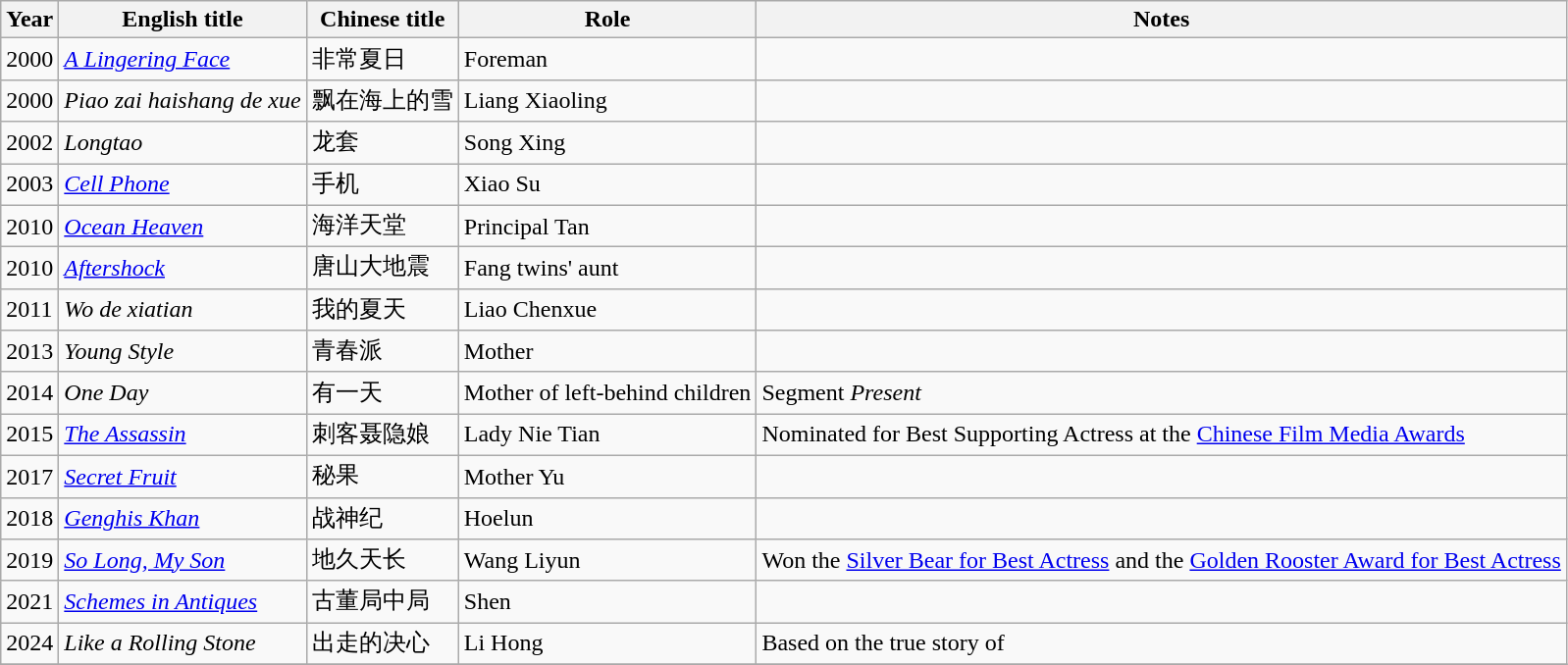<table class="wikitable sortable">
<tr>
<th>Year</th>
<th>English title</th>
<th>Chinese title</th>
<th>Role</th>
<th>Notes</th>
</tr>
<tr>
<td>2000</td>
<td><em><a href='#'>A Lingering Face</a></em></td>
<td>非常夏日</td>
<td>Foreman</td>
<td></td>
</tr>
<tr>
<td>2000</td>
<td><em>Piao zai haishang de xue</em></td>
<td>飘在海上的雪</td>
<td>Liang Xiaoling</td>
<td></td>
</tr>
<tr>
<td>2002</td>
<td><em>Longtao</em></td>
<td>龙套</td>
<td>Song Xing</td>
<td></td>
</tr>
<tr>
<td>2003</td>
<td><em><a href='#'>Cell Phone</a></em></td>
<td>手机</td>
<td>Xiao Su</td>
<td></td>
</tr>
<tr>
<td>2010</td>
<td><em><a href='#'>Ocean Heaven</a></em></td>
<td>海洋天堂</td>
<td>Principal Tan</td>
<td></td>
</tr>
<tr>
<td>2010</td>
<td><em><a href='#'>Aftershock</a></em></td>
<td>唐山大地震</td>
<td>Fang twins' aunt</td>
<td></td>
</tr>
<tr>
<td>2011</td>
<td><em>Wo de xiatian</em></td>
<td>我的夏天</td>
<td>Liao Chenxue</td>
<td></td>
</tr>
<tr>
<td>2013</td>
<td><em>Young Style</em></td>
<td>青春派</td>
<td>Mother</td>
<td></td>
</tr>
<tr>
<td>2014</td>
<td><em>One Day</em></td>
<td>有一天</td>
<td>Mother of left-behind children</td>
<td>Segment <em>Present</em></td>
</tr>
<tr>
<td>2015</td>
<td><em><a href='#'>The Assassin</a></em></td>
<td>刺客聂隐娘</td>
<td>Lady Nie Tian</td>
<td>Nominated for Best Supporting Actress at the <a href='#'>Chinese Film Media Awards</a></td>
</tr>
<tr>
<td>2017</td>
<td><em><a href='#'>Secret Fruit</a></em></td>
<td>秘果</td>
<td>Mother Yu</td>
<td></td>
</tr>
<tr>
<td>2018</td>
<td><em><a href='#'>Genghis Khan</a></em></td>
<td>战神纪</td>
<td>Hoelun</td>
<td></td>
</tr>
<tr>
<td>2019</td>
<td><em><a href='#'>So Long, My Son</a></em></td>
<td>地久天长</td>
<td>Wang Liyun</td>
<td>Won the <a href='#'>Silver Bear for Best Actress</a> and the <a href='#'>Golden Rooster Award for Best Actress</a></td>
</tr>
<tr>
<td>2021</td>
<td><em><a href='#'>Schemes in Antiques </a></em></td>
<td>古董局中局</td>
<td>Shen</td>
<td></td>
</tr>
<tr>
<td>2024</td>
<td><em>Like a Rolling Stone </em></td>
<td>出走的决心</td>
<td>Li Hong</td>
<td>Based on the true story of </td>
</tr>
<tr>
</tr>
</table>
